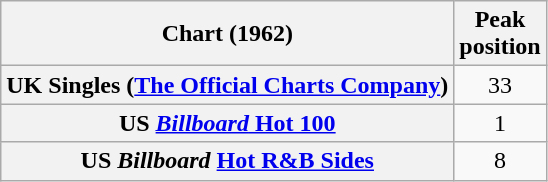<table class="wikitable sortable plainrowheaders">
<tr>
<th>Chart (1962)</th>
<th>Peak<br>position</th>
</tr>
<tr>
<th scope="row">UK Singles (<a href='#'>The Official Charts Company</a>)</th>
<td align="center">33</td>
</tr>
<tr>
<th scope="row">US <a href='#'><em>Billboard</em> Hot 100</a></th>
<td align="center">1</td>
</tr>
<tr>
<th scope="row">US <em>Billboard</em> <a href='#'>Hot R&B Sides</a></th>
<td align="center">8</td>
</tr>
</table>
